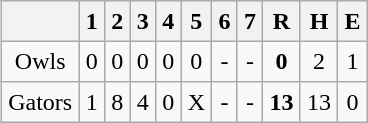<table align = right border="2" cellpadding="4" cellspacing="0" style="margin: 1em 1em 1em 1em; background: #F9F9F9; border: 1px #aaa solid; border-collapse: collapse;">
<tr align=center style="background: #F2F2F2;">
<th></th>
<th>1</th>
<th>2</th>
<th>3</th>
<th>4</th>
<th>5</th>
<th>6</th>
<th>7</th>
<th>R</th>
<th>H</th>
<th>E</th>
</tr>
<tr align=center>
<td>Owls</td>
<td>0</td>
<td>0</td>
<td>0</td>
<td>0</td>
<td>0</td>
<td>-</td>
<td>-</td>
<td><strong>0</strong></td>
<td>2</td>
<td>1</td>
</tr>
<tr align=center>
<td>Gators</td>
<td>1</td>
<td>8</td>
<td>4</td>
<td>0</td>
<td>X</td>
<td>-</td>
<td>-</td>
<td><strong>13</strong></td>
<td>13</td>
<td>0</td>
</tr>
</table>
